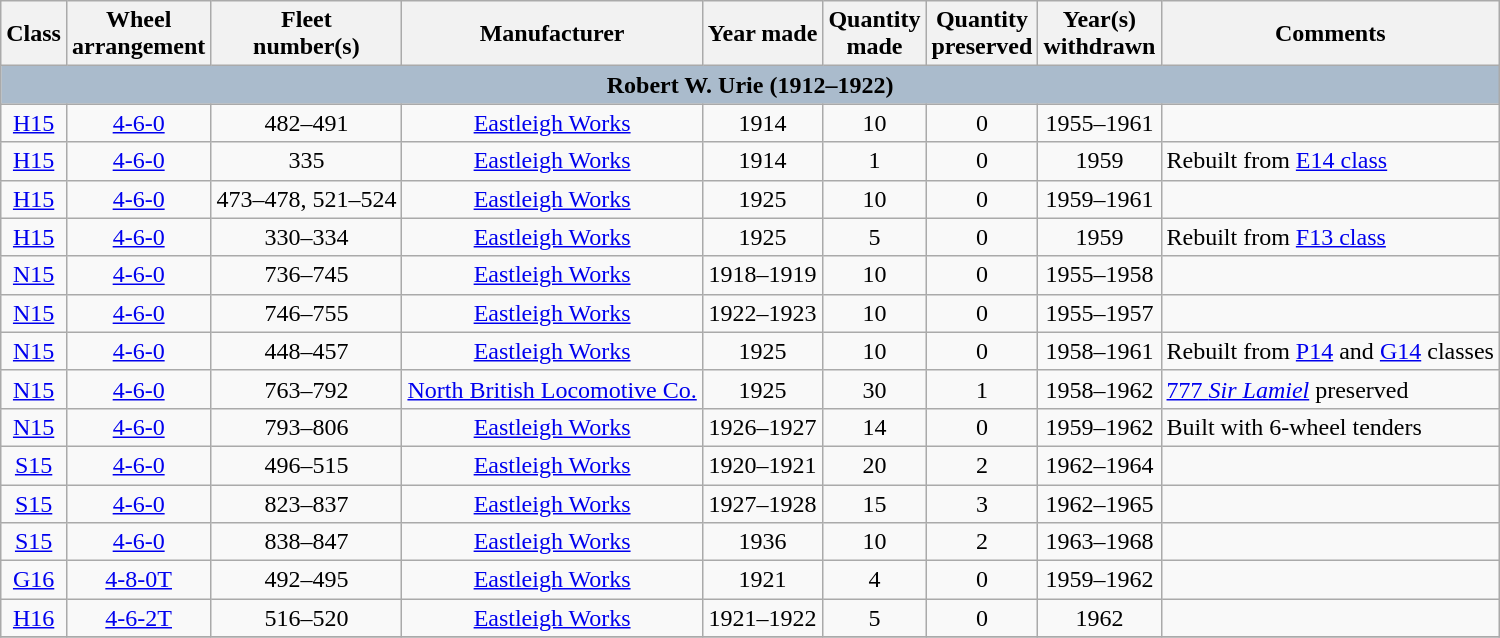<table class="wikitable" style="text-align:center">
<tr>
<th>Class</th>
<th>Wheel<br>arrangement</th>
<th>Fleet<br>number(s)</th>
<th>Manufacturer</th>
<th>Year made</th>
<th>Quantity<br>made</th>
<th>Quantity<br>preserved</th>
<th>Year(s)<br>withdrawn</th>
<th>Comments</th>
</tr>
<tr style="Background:#AABBCC; font-weight:bold">
<td colspan=9>Robert W. Urie (1912–1922)</td>
</tr>
<tr>
<td><a href='#'>H15</a></td>
<td><a href='#'>4-6-0</a></td>
<td>482–491</td>
<td><a href='#'>Eastleigh Works</a></td>
<td>1914</td>
<td>10</td>
<td>0</td>
<td>1955–1961</td>
<td style="text-align:left"></td>
</tr>
<tr>
<td><a href='#'>H15</a></td>
<td><a href='#'>4-6-0</a></td>
<td>335</td>
<td><a href='#'>Eastleigh Works</a></td>
<td>1914</td>
<td>1</td>
<td>0</td>
<td>1959</td>
<td style="text-align:left">Rebuilt from <a href='#'>E14 class</a></td>
</tr>
<tr>
<td><a href='#'>H15</a></td>
<td><a href='#'>4-6-0</a></td>
<td>473–478, 521–524</td>
<td><a href='#'>Eastleigh Works</a></td>
<td>1925</td>
<td>10</td>
<td>0</td>
<td>1959–1961</td>
<td style="text-align:left"></td>
</tr>
<tr>
<td><a href='#'>H15</a></td>
<td><a href='#'>4-6-0</a></td>
<td>330–334</td>
<td><a href='#'>Eastleigh Works</a></td>
<td>1925</td>
<td>5</td>
<td>0</td>
<td>1959</td>
<td style="text-align:left">Rebuilt from <a href='#'>F13 class</a></td>
</tr>
<tr>
<td><a href='#'>N15</a></td>
<td><a href='#'>4-6-0</a></td>
<td>736–745</td>
<td><a href='#'>Eastleigh Works</a></td>
<td>1918–1919</td>
<td>10</td>
<td>0</td>
<td>1955–1958</td>
<td style="text-align:left"></td>
</tr>
<tr>
<td><a href='#'>N15</a></td>
<td><a href='#'>4-6-0</a></td>
<td>746–755</td>
<td><a href='#'>Eastleigh Works</a></td>
<td>1922–1923</td>
<td>10</td>
<td>0</td>
<td>1955–1957</td>
<td style="text-align:left"></td>
</tr>
<tr>
<td><a href='#'>N15</a></td>
<td><a href='#'>4-6-0</a></td>
<td>448–457</td>
<td><a href='#'>Eastleigh Works</a></td>
<td>1925</td>
<td>10</td>
<td>0</td>
<td>1958–1961</td>
<td style="text-align:left">Rebuilt from <a href='#'>P14</a> and <a href='#'>G14</a> classes</td>
</tr>
<tr>
<td><a href='#'>N15</a></td>
<td><a href='#'>4-6-0</a></td>
<td>763–792</td>
<td><a href='#'>North British Locomotive Co.</a></td>
<td>1925</td>
<td>30</td>
<td>1</td>
<td>1958–1962</td>
<td style="text-align:left"><a href='#'>777 <em>Sir Lamiel</em></a> preserved</td>
</tr>
<tr>
<td><a href='#'>N15</a></td>
<td><a href='#'>4-6-0</a></td>
<td>793–806</td>
<td><a href='#'>Eastleigh Works</a></td>
<td>1926–1927</td>
<td>14</td>
<td>0</td>
<td>1959–1962</td>
<td style="text-align:left">Built with 6-wheel tenders</td>
</tr>
<tr>
<td><a href='#'>S15</a></td>
<td><a href='#'>4-6-0</a></td>
<td>496–515</td>
<td><a href='#'>Eastleigh Works</a></td>
<td>1920–1921</td>
<td>20</td>
<td>2</td>
<td>1962–1964</td>
<td style="text-align:left"></td>
</tr>
<tr>
<td><a href='#'>S15</a></td>
<td><a href='#'>4-6-0</a></td>
<td>823–837</td>
<td><a href='#'>Eastleigh Works</a></td>
<td>1927–1928</td>
<td>15</td>
<td>3</td>
<td>1962–1965</td>
<td style="text-align:left"></td>
</tr>
<tr>
<td><a href='#'>S15</a></td>
<td><a href='#'>4-6-0</a></td>
<td>838–847</td>
<td><a href='#'>Eastleigh Works</a></td>
<td>1936</td>
<td>10</td>
<td>2</td>
<td>1963–1968</td>
<td style="text-align:left"></td>
</tr>
<tr>
<td><a href='#'>G16</a></td>
<td><a href='#'>4-8-0T</a></td>
<td>492–495</td>
<td><a href='#'>Eastleigh Works</a></td>
<td>1921</td>
<td>4</td>
<td>0</td>
<td>1959–1962</td>
<td style="text-align:left"></td>
</tr>
<tr>
<td><a href='#'>H16</a></td>
<td><a href='#'>4-6-2T</a></td>
<td>516–520</td>
<td><a href='#'>Eastleigh Works</a></td>
<td>1921–1922</td>
<td>5</td>
<td>0</td>
<td>1962</td>
<td style="text-align:left"></td>
</tr>
<tr>
</tr>
</table>
